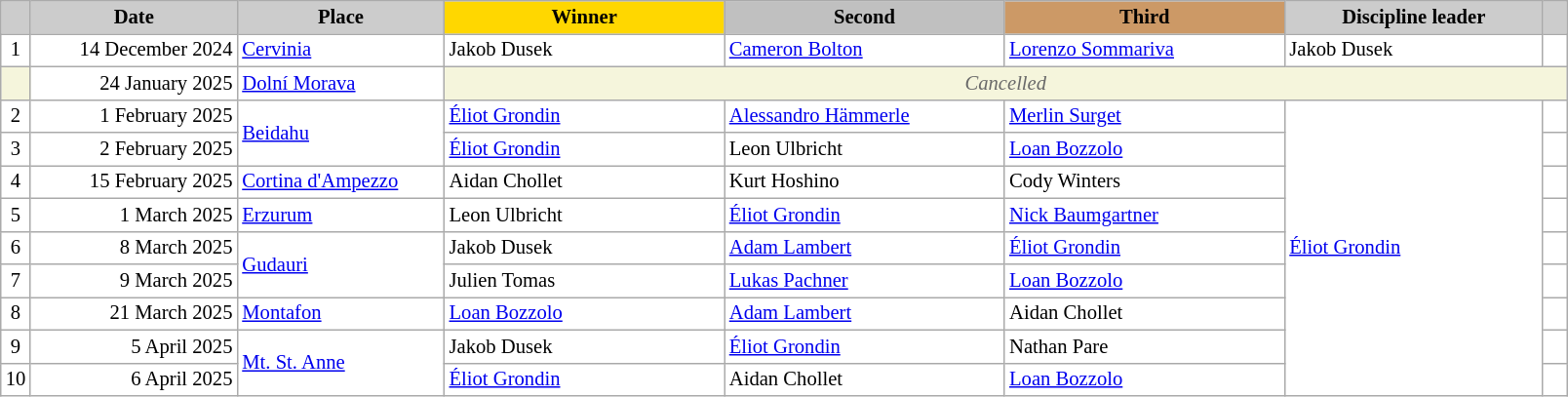<table class="wikitable plainrowheaders" style="background:#fff; font-size:86%; line-height:16px; border:grey solid 1px; border-collapse:collapse;">
<tr>
<th scope="col" style="background:#ccc; width=10 px;"></th>
<th scope="col" style="background:#ccc; width:135px;">Date</th>
<th scope="col" style="background:#ccc; width:135px;">Place</th>
<th scope="col" style="background:gold; width:185px;">Winner</th>
<th scope="col" style="background:silver; width:185px;">Second</th>
<th scope="col" style="background:#c96; width:185px;">Third</th>
<th scope="col" style="background:#ccc; width:170px;">Discipline leader</th>
<th scope="col" style="background:#ccc; width:10px;"></th>
</tr>
<tr>
<td align="center">1</td>
<td align="right">14 December 2024</td>
<td> <a href='#'>Cervinia</a></td>
<td> Jakob Dusek</td>
<td> <a href='#'>Cameron Bolton</a></td>
<td> <a href='#'>Lorenzo Sommariva</a></td>
<td> Jakob Dusek</td>
<td></td>
</tr>
<tr>
<td bgcolor="F5F5DC" align="center"></td>
<td align="right">24 January 2025</td>
<td> <a href='#'>Dolní Morava</a></td>
<td colspan=5 align=center bgcolor="F5F5DC" style=color:#696969><em>Cancelled</em></td>
</tr>
<tr>
<td align="center">2</td>
<td align="right">1 February 2025</td>
<td rowspan="2"> <a href='#'>Beidahu</a></td>
<td> <a href='#'>Éliot Grondin</a></td>
<td> <a href='#'>Alessandro Hämmerle</a></td>
<td> <a href='#'>Merlin Surget</a></td>
<td rowspan="9"> <a href='#'>Éliot Grondin</a></td>
<td></td>
</tr>
<tr>
<td align="center">3</td>
<td align="right">2 February 2025</td>
<td> <a href='#'>Éliot Grondin</a></td>
<td> Leon Ulbricht</td>
<td> <a href='#'>Loan Bozzolo</a></td>
<td></td>
</tr>
<tr>
<td align="center">4</td>
<td align="right">15 February 2025</td>
<td> <a href='#'>Cortina d'Ampezzo</a></td>
<td> Aidan Chollet</td>
<td> Kurt Hoshino</td>
<td> Cody Winters</td>
<td></td>
</tr>
<tr>
<td align="center">5</td>
<td align="right">1 March 2025</td>
<td> <a href='#'>Erzurum</a></td>
<td> Leon Ulbricht</td>
<td> <a href='#'>Éliot Grondin</a></td>
<td> <a href='#'>Nick Baumgartner</a></td>
<td></td>
</tr>
<tr>
<td align="center">6</td>
<td align="right">8 March 2025</td>
<td rowspan="2"> <a href='#'>Gudauri</a></td>
<td> Jakob Dusek</td>
<td> <a href='#'>Adam Lambert</a></td>
<td> <a href='#'>Éliot Grondin</a></td>
<td></td>
</tr>
<tr>
<td align="center">7</td>
<td align="right">9 March 2025</td>
<td> Julien Tomas</td>
<td> <a href='#'>Lukas Pachner</a></td>
<td> <a href='#'>Loan Bozzolo</a></td>
<td></td>
</tr>
<tr>
<td align="center">8</td>
<td align="right">21 March 2025</td>
<td> <a href='#'>Montafon</a></td>
<td> <a href='#'>Loan Bozzolo</a></td>
<td> <a href='#'>Adam Lambert</a></td>
<td> Aidan Chollet</td>
<td></td>
</tr>
<tr>
<td align="center">9</td>
<td align="right">5 April 2025</td>
<td rowspan="2"> <a href='#'>Mt. St. Anne</a></td>
<td> Jakob Dusek</td>
<td> <a href='#'>Éliot Grondin</a></td>
<td> Nathan Pare</td>
<td></td>
</tr>
<tr>
<td align="center">10</td>
<td align="right">6 April 2025</td>
<td> <a href='#'>Éliot Grondin</a></td>
<td> Aidan Chollet</td>
<td> <a href='#'>Loan Bozzolo</a></td>
<td></td>
</tr>
</table>
